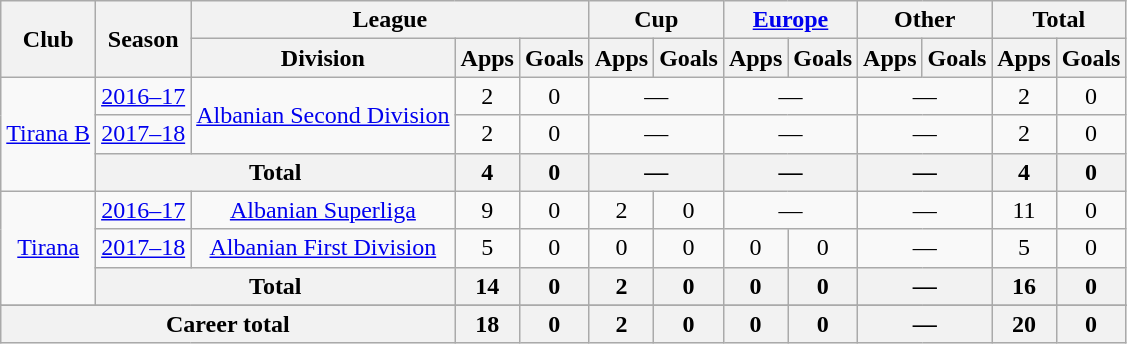<table class="wikitable" style="text-align:center">
<tr>
<th rowspan="2">Club</th>
<th rowspan="2">Season</th>
<th colspan="3">League</th>
<th colspan="2">Cup</th>
<th colspan="2"><a href='#'>Europe</a></th>
<th colspan="2">Other</th>
<th colspan="2">Total</th>
</tr>
<tr>
<th>Division</th>
<th>Apps</th>
<th>Goals</th>
<th>Apps</th>
<th>Goals</th>
<th>Apps</th>
<th>Goals</th>
<th>Apps</th>
<th>Goals</th>
<th>Apps</th>
<th>Goals</th>
</tr>
<tr>
<td rowspan="3" valign="center"><a href='#'>Tirana B</a></td>
<td><a href='#'>2016–17</a></td>
<td rowspan="2"><a href='#'>Albanian Second Division</a></td>
<td>2</td>
<td>0</td>
<td colspan="2">—</td>
<td colspan="2">—</td>
<td colspan="2">—</td>
<td>2</td>
<td>0</td>
</tr>
<tr>
<td><a href='#'>2017–18</a></td>
<td>2</td>
<td>0</td>
<td colspan="2">—</td>
<td colspan="2">—</td>
<td colspan="2">—</td>
<td>2</td>
<td>0</td>
</tr>
<tr>
<th colspan="2" valign="center">Total</th>
<th>4</th>
<th>0</th>
<th colspan="2">—</th>
<th colspan="2">—</th>
<th colspan="2">—</th>
<th>4</th>
<th>0</th>
</tr>
<tr>
<td rowspan="3" valign="center"><a href='#'>Tirana</a></td>
<td><a href='#'>2016–17</a></td>
<td rowspan="1"><a href='#'>Albanian Superliga</a></td>
<td>9</td>
<td>0</td>
<td>2</td>
<td>0</td>
<td colspan="2">—</td>
<td colspan="2">—</td>
<td>11</td>
<td>0</td>
</tr>
<tr>
<td><a href='#'>2017–18</a></td>
<td rowspan="1"><a href='#'>Albanian First Division</a></td>
<td>5</td>
<td>0</td>
<td>0</td>
<td>0</td>
<td>0</td>
<td>0</td>
<td colspan="2">—</td>
<td>5</td>
<td>0</td>
</tr>
<tr>
<th colspan="2" valign="center">Total</th>
<th>14</th>
<th>0</th>
<th>2</th>
<th>0</th>
<th>0</th>
<th>0</th>
<th colspan="2">—</th>
<th>16</th>
<th>0</th>
</tr>
<tr>
</tr>
<tr>
<th colspan="3">Career total</th>
<th>18</th>
<th>0</th>
<th>2</th>
<th>0</th>
<th>0</th>
<th>0</th>
<th colspan="2">—</th>
<th>20</th>
<th>0</th>
</tr>
</table>
